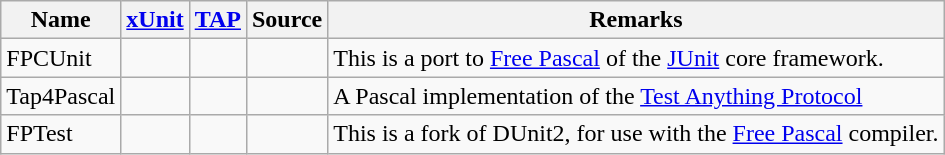<table class="wikitable sortable">
<tr>
<th>Name</th>
<th><a href='#'>xUnit</a></th>
<th><a href='#'>TAP</a></th>
<th>Source</th>
<th>Remarks</th>
</tr>
<tr>
<td>FPCUnit</td>
<td></td>
<td></td>
<td></td>
<td>This is a port to <a href='#'>Free Pascal</a> of the <a href='#'>JUnit</a> core framework.</td>
</tr>
<tr>
<td>Tap4Pascal</td>
<td></td>
<td></td>
<td></td>
<td>A Pascal implementation of the <a href='#'>Test Anything Protocol</a></td>
</tr>
<tr>
<td>FPTest</td>
<td></td>
<td></td>
<td></td>
<td>This is a fork of DUnit2, for use with the <a href='#'>Free Pascal</a> compiler.</td>
</tr>
</table>
